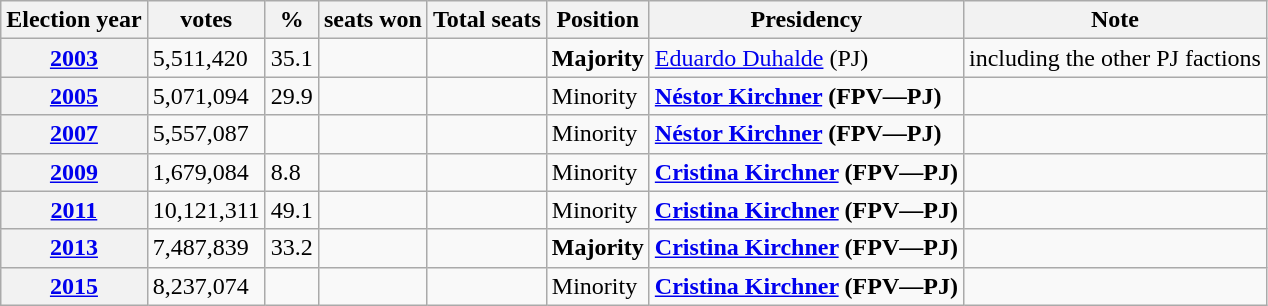<table class="wikitable">
<tr>
<th>Election year</th>
<th>votes</th>
<th>%</th>
<th>seats won</th>
<th>Total seats</th>
<th>Position</th>
<th>Presidency</th>
<th>Note</th>
</tr>
<tr>
<th><a href='#'>2003</a></th>
<td>5,511,420</td>
<td>35.1</td>
<td></td>
<td></td>
<td><strong>Majority</strong></td>
<td><a href='#'>Eduardo Duhalde</a> (PJ)</td>
<td>including the other PJ factions</td>
</tr>
<tr>
<th><a href='#'>2005</a></th>
<td>5,071,094</td>
<td>29.9</td>
<td></td>
<td></td>
<td>Minority</td>
<td><strong><a href='#'>Néstor Kirchner</a> (FPV—PJ)</strong></td>
<td></td>
</tr>
<tr>
<th><a href='#'>2007</a></th>
<td>5,557,087</td>
<td></td>
<td></td>
<td></td>
<td>Minority</td>
<td><strong><a href='#'>Néstor Kirchner</a> (FPV—PJ)</strong></td>
<td></td>
</tr>
<tr>
<th><a href='#'>2009</a></th>
<td>1,679,084</td>
<td>8.8</td>
<td></td>
<td></td>
<td>Minority</td>
<td><strong><a href='#'>Cristina Kirchner</a> (FPV—PJ)</strong></td>
<td></td>
</tr>
<tr>
<th><a href='#'>2011</a></th>
<td>10,121,311</td>
<td>49.1</td>
<td></td>
<td></td>
<td>Minority</td>
<td><strong><a href='#'>Cristina Kirchner</a> (FPV—PJ)</strong></td>
<td></td>
</tr>
<tr>
<th><a href='#'>2013</a></th>
<td>7,487,839</td>
<td>33.2</td>
<td></td>
<td></td>
<td><strong>Majority</strong></td>
<td><strong><a href='#'>Cristina Kirchner</a> (FPV—PJ)</strong></td>
<td></td>
</tr>
<tr>
<th><a href='#'>2015</a></th>
<td>8,237,074</td>
<td></td>
<td></td>
<td></td>
<td>Minority</td>
<td><strong><a href='#'>Cristina Kirchner</a> (FPV—PJ)</strong></td>
<td></td>
</tr>
</table>
